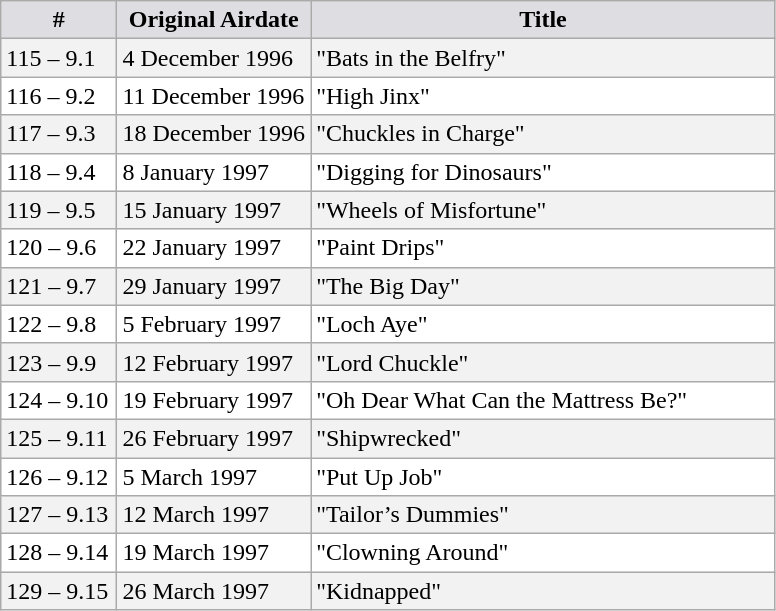<table class="wikitable">
<tr>
<th style="background:#dedde2; width:15%;">#</th>
<th style="background:#dedde2; width:25%;">Original Airdate</th>
<th style="background:#dedde2;">Title</th>
</tr>
<tr style="background:#f2f2f2;"|>
<td>115 – 9.1</td>
<td>4 December 1996</td>
<td>"Bats in the Belfry"</td>
</tr>
<tr style="background:#fff;"|>
<td>116 – 9.2</td>
<td>11 December 1996</td>
<td>"High Jinx"</td>
</tr>
<tr style="background:#f2f2f2;"|>
<td>117 – 9.3</td>
<td>18 December 1996</td>
<td>"Chuckles in Charge"</td>
</tr>
<tr style="background:#fff;"|>
<td>118 – 9.4</td>
<td>8 January 1997</td>
<td>"Digging for Dinosaurs"</td>
</tr>
<tr style="background:#f2f2f2;"|>
<td>119 – 9.5</td>
<td>15 January 1997</td>
<td>"Wheels of Misfortune"</td>
</tr>
<tr style="background:#fff;"|>
<td>120 – 9.6</td>
<td>22 January 1997</td>
<td>"Paint Drips"</td>
</tr>
<tr style="background:#f2f2f2;"|>
<td>121 – 9.7</td>
<td>29 January 1997</td>
<td>"The Big Day"</td>
</tr>
<tr style="background:#fff;"|>
<td>122 – 9.8</td>
<td>5 February 1997</td>
<td>"Loch Aye"</td>
</tr>
<tr style="background:#f2f2f2;"|>
<td>123 – 9.9</td>
<td>12 February 1997</td>
<td>"Lord Chuckle"</td>
</tr>
<tr style="background:#fff;"|>
<td>124 – 9.10</td>
<td>19 February 1997</td>
<td>"Oh Dear What Can the Mattress Be?"</td>
</tr>
<tr style="background:#f2f2f2;"|>
<td>125 – 9.11</td>
<td>26 February 1997</td>
<td>"Shipwrecked"</td>
</tr>
<tr style="background:#fff;"|>
<td>126 – 9.12</td>
<td>5 March 1997</td>
<td>"Put Up Job"</td>
</tr>
<tr style="background:#f2f2f2;"|>
<td>127 – 9.13</td>
<td>12 March 1997</td>
<td>"Tailor’s Dummies"</td>
</tr>
<tr style="background:#fff;"|>
<td>128 – 9.14</td>
<td>19 March 1997</td>
<td>"Clowning Around"</td>
</tr>
<tr style="background:#f2f2f2;"|>
<td>129 – 9.15</td>
<td>26 March 1997</td>
<td>"Kidnapped"</td>
</tr>
</table>
